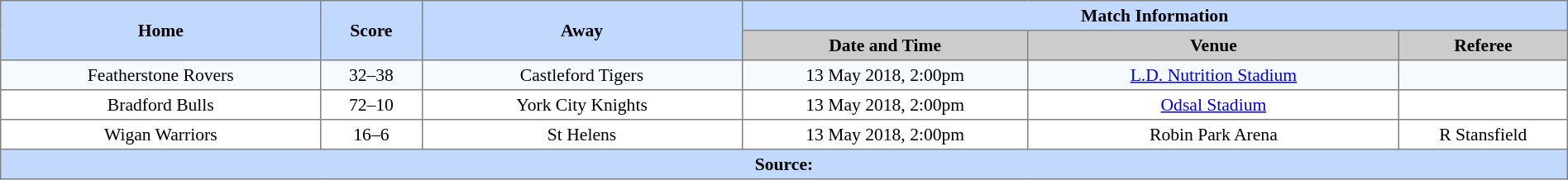<table border=1 style="border-collapse:collapse; font-size:90%; text-align:center;" cellpadding=3 cellspacing=0 width=100%>
<tr bgcolor=#C1D8FF>
<th rowspan=2 width=19%>Home</th>
<th rowspan=2 width=6%>Score</th>
<th rowspan=2 width=19%>Away</th>
<th colspan=3>Match Information</th>
</tr>
<tr bgcolor=#CCCCCC>
<th width=17%>Date and Time</th>
<th width=22%>Venue</th>
<th width=10%>Referee</th>
</tr>
<tr bgcolor=#F5FAFF>
<td> Featherstone Rovers</td>
<td>32–38</td>
<td> Castleford Tigers</td>
<td>13 May 2018, 2:00pm</td>
<td><a href='#'>L.D. Nutrition Stadium</a></td>
<td></td>
</tr>
<tr>
<td> Bradford Bulls</td>
<td>72–10</td>
<td> York City Knights</td>
<td>13 May 2018, 2:00pm</td>
<td><a href='#'>Odsal Stadium</a></td>
<td></td>
</tr>
<tr>
<td> Wigan Warriors</td>
<td>16–6</td>
<td> St Helens</td>
<td>13 May 2018, 2:00pm</td>
<td>Robin Park Arena</td>
<td>R Stansfield</td>
</tr>
<tr style="background:#c1d8ff;">
<th colspan=6>Source:</th>
</tr>
</table>
